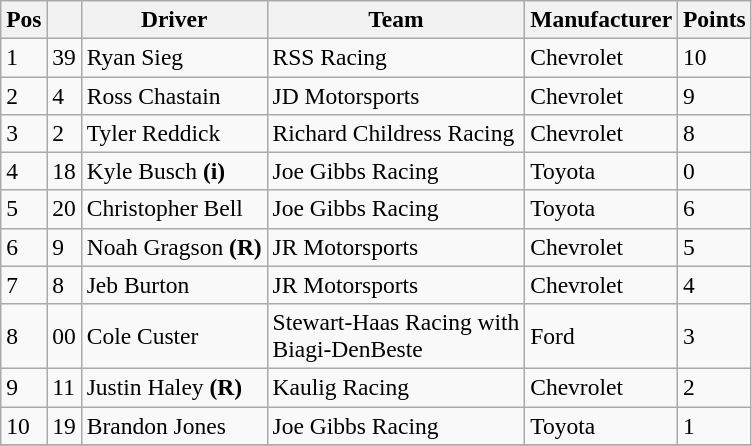<table class="wikitable" style="font-size:98%">
<tr>
<th>Pos</th>
<th></th>
<th>Driver</th>
<th>Team</th>
<th>Manufacturer</th>
<th>Points</th>
</tr>
<tr>
<td>1</td>
<td>39</td>
<td>Ryan Sieg</td>
<td>RSS Racing</td>
<td>Chevrolet</td>
<td>10</td>
</tr>
<tr>
<td>2</td>
<td>4</td>
<td>Ross Chastain</td>
<td>JD Motorsports</td>
<td>Chevrolet</td>
<td>9</td>
</tr>
<tr>
<td>3</td>
<td>2</td>
<td>Tyler Reddick</td>
<td>Richard Childress Racing</td>
<td>Chevrolet</td>
<td>8</td>
</tr>
<tr>
<td>4</td>
<td>18</td>
<td>Kyle Busch <strong>(i)</strong></td>
<td>Joe Gibbs Racing</td>
<td>Toyota</td>
<td>0</td>
</tr>
<tr>
<td>5</td>
<td>20</td>
<td>Christopher Bell</td>
<td>Joe Gibbs Racing</td>
<td>Toyota</td>
<td>6</td>
</tr>
<tr>
<td>6</td>
<td>9</td>
<td>Noah Gragson <strong>(R)</strong></td>
<td>JR Motorsports</td>
<td>Chevrolet</td>
<td>5</td>
</tr>
<tr>
<td>7</td>
<td>8</td>
<td>Jeb Burton</td>
<td>JR Motorsports</td>
<td>Chevrolet</td>
<td>4</td>
</tr>
<tr>
<td>8</td>
<td>00</td>
<td>Cole Custer</td>
<td>Stewart-Haas Racing with<br>Biagi-DenBeste</td>
<td>Ford</td>
<td>3</td>
</tr>
<tr>
<td>9</td>
<td>11</td>
<td>Justin Haley <strong>(R)</strong></td>
<td>Kaulig Racing</td>
<td>Chevrolet</td>
<td>2</td>
</tr>
<tr>
<td>10</td>
<td>19</td>
<td>Brandon Jones</td>
<td>Joe Gibbs Racing</td>
<td>Toyota</td>
<td>1</td>
</tr>
<tr>
</tr>
</table>
